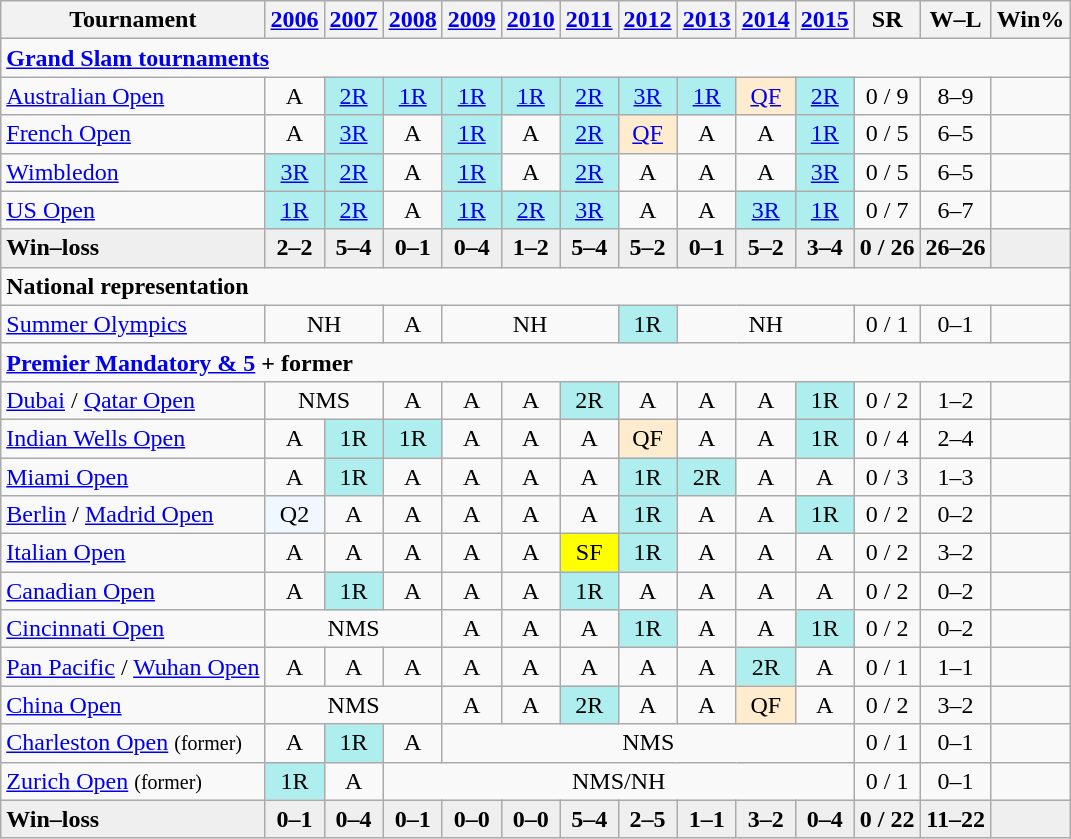<table class="wikitable" style="text-align:center">
<tr>
<th>Tournament</th>
<th><a href='#'>2006</a></th>
<th><a href='#'>2007</a></th>
<th><a href='#'>2008</a></th>
<th><a href='#'>2009</a></th>
<th><a href='#'>2010</a></th>
<th><a href='#'>2011</a></th>
<th><a href='#'>2012</a></th>
<th><a href='#'>2013</a></th>
<th><a href='#'>2014</a></th>
<th><a href='#'>2015</a></th>
<th>SR</th>
<th>W–L</th>
<th>Win%</th>
</tr>
<tr>
<td colspan="14" align="left"><strong><a href='#'>Grand Slam tournaments</a></strong></td>
</tr>
<tr>
<td align="left"><a href='#'>Australian Open</a></td>
<td>A</td>
<td bgcolor="afeeee"><a href='#'>2R</a></td>
<td bgcolor="afeeee"><a href='#'>1R</a></td>
<td bgcolor="afeeee"><a href='#'>1R</a></td>
<td bgcolor="afeeee"><a href='#'>1R</a></td>
<td bgcolor="afeeee"><a href='#'>2R</a></td>
<td bgcolor="afeeee"><a href='#'>3R</a></td>
<td bgcolor="afeeee"><a href='#'>1R</a></td>
<td bgcolor="ffebcd"><a href='#'>QF</a></td>
<td bgcolor="afeeee"><a href='#'>2R</a></td>
<td>0 / 9</td>
<td>8–9</td>
<td></td>
</tr>
<tr>
<td align="left"><a href='#'>French Open</a></td>
<td>A</td>
<td bgcolor="afeeee"><a href='#'>3R</a></td>
<td>A</td>
<td bgcolor="afeeee"><a href='#'>1R</a></td>
<td>A</td>
<td bgcolor="afeeee"><a href='#'>2R</a></td>
<td bgcolor="ffebcd"><a href='#'>QF</a></td>
<td>A</td>
<td>A</td>
<td bgcolor="afeeee"><a href='#'>1R</a></td>
<td>0 / 5</td>
<td>6–5</td>
<td></td>
</tr>
<tr>
<td align="left"><a href='#'>Wimbledon</a></td>
<td bgcolor="afeeee"><a href='#'>3R</a></td>
<td bgcolor="afeeee"><a href='#'>2R</a></td>
<td>A</td>
<td bgcolor="afeeee"><a href='#'>1R</a></td>
<td>A</td>
<td bgcolor="afeeee"><a href='#'>2R</a></td>
<td>A</td>
<td>A</td>
<td>A</td>
<td bgcolor="afeeee"><a href='#'>3R</a></td>
<td>0 / 5</td>
<td>6–5</td>
<td></td>
</tr>
<tr>
<td align="left"><a href='#'>US Open</a></td>
<td bgcolor="afeeee"><a href='#'>1R</a></td>
<td bgcolor="afeeee"><a href='#'>2R</a></td>
<td>A</td>
<td bgcolor="afeeee"><a href='#'>1R</a></td>
<td bgcolor="afeeee"><a href='#'>2R</a></td>
<td bgcolor="afeeee"><a href='#'>3R</a></td>
<td>A</td>
<td>A</td>
<td bgcolor="afeeee"><a href='#'>3R</a></td>
<td bgcolor="afeeee"><a href='#'>1R</a></td>
<td>0 / 7</td>
<td>6–7</td>
<td></td>
</tr>
<tr style=background:#efefef;font-weight:bold>
<td style="text-align:left">Win–loss</td>
<td>2–2</td>
<td>5–4</td>
<td>0–1</td>
<td>0–4</td>
<td>1–2</td>
<td>5–4</td>
<td>5–2</td>
<td>0–1</td>
<td>5–2</td>
<td>3–4</td>
<td>0 / 26</td>
<td>26–26</td>
<td></td>
</tr>
<tr>
<td colspan="14" align="left"><strong>National representation</strong></td>
</tr>
<tr>
<td align="left"><a href='#'>Summer Olympics</a></td>
<td colspan="2">NH</td>
<td>A</td>
<td colspan="3">NH</td>
<td bgcolor=afeeee>1R</td>
<td colspan="3">NH</td>
<td>0 / 1</td>
<td>0–1</td>
<td></td>
</tr>
<tr>
<td colspan="14" align="left"><strong><a href='#'>Premier Mandatory & 5</a> + former</strong></td>
</tr>
<tr>
<td align="left"><a href='#'>Dubai</a> / <a href='#'>Qatar Open</a></td>
<td colspan="2">NMS</td>
<td>A</td>
<td>A</td>
<td>A</td>
<td bgcolor=afeeee>2R</td>
<td>A</td>
<td>A</td>
<td>A</td>
<td bgcolor=afeeee>1R</td>
<td>0 / 2</td>
<td>1–2</td>
<td></td>
</tr>
<tr>
<td align="left"><a href='#'>Indian Wells Open</a></td>
<td>A</td>
<td bgcolor=afeeee>1R</td>
<td bgcolor=afeeee>1R</td>
<td>A</td>
<td>A</td>
<td>A</td>
<td bgcolor=ffebcd>QF</td>
<td>A</td>
<td>A</td>
<td bgcolor=afeeee>1R</td>
<td>0 / 4</td>
<td>2–4</td>
<td></td>
</tr>
<tr>
<td align="left"><a href='#'>Miami Open</a></td>
<td>A</td>
<td bgcolor=afeeee>1R</td>
<td>A</td>
<td>A</td>
<td>A</td>
<td>A</td>
<td bgcolor=afeeee>1R</td>
<td bgcolor=afeeee>2R</td>
<td>A</td>
<td>A</td>
<td>0 / 3</td>
<td>1–3</td>
<td></td>
</tr>
<tr>
<td align="left"><a href='#'>Berlin</a> / <a href='#'>Madrid Open</a></td>
<td bgcolor=f0f8ff>Q2</td>
<td>A</td>
<td>A</td>
<td>A</td>
<td>A</td>
<td>A</td>
<td bgcolor=afeeee>1R</td>
<td>A</td>
<td>A</td>
<td bgcolor=afeeee>1R</td>
<td>0 / 2</td>
<td>0–2</td>
<td></td>
</tr>
<tr>
<td align="left"><a href='#'>Italian Open</a></td>
<td>A</td>
<td>A</td>
<td>A</td>
<td>A</td>
<td>A</td>
<td bgcolor=yellow>SF</td>
<td bgcolor=afeeee>1R</td>
<td>A</td>
<td>A</td>
<td>A</td>
<td>0 / 2</td>
<td>3–2</td>
<td></td>
</tr>
<tr>
<td align="left"><a href='#'>Canadian Open</a></td>
<td>A</td>
<td bgcolor=afeeee>1R</td>
<td>A</td>
<td>A</td>
<td>A</td>
<td bgcolor=afeeee>1R</td>
<td>A</td>
<td>A</td>
<td>A</td>
<td>A</td>
<td>0 / 2</td>
<td>0–2</td>
<td></td>
</tr>
<tr>
<td align="left"><a href='#'>Cincinnati Open</a></td>
<td colspan="3">NMS</td>
<td>A</td>
<td>A</td>
<td>A</td>
<td bgcolor=afeeee>1R</td>
<td>A</td>
<td>A</td>
<td bgcolor=afeeee>1R</td>
<td>0 / 2</td>
<td>0–2</td>
<td></td>
</tr>
<tr>
<td align="left"><a href='#'>Pan Pacific</a> / <a href='#'>Wuhan Open</a></td>
<td>A</td>
<td>A</td>
<td>A</td>
<td>A</td>
<td>A</td>
<td>A</td>
<td>A</td>
<td>A</td>
<td bgcolor=afeeee>2R</td>
<td>A</td>
<td>0 / 1</td>
<td>1–1</td>
<td></td>
</tr>
<tr>
<td align="left"><a href='#'>China Open</a></td>
<td colspan="3">NMS</td>
<td>A</td>
<td>A</td>
<td bgcolor=afeeee>2R</td>
<td>A</td>
<td>A</td>
<td bgcolor=ffebcd>QF</td>
<td>A</td>
<td>0 / 2</td>
<td>3–2</td>
<td></td>
</tr>
<tr>
<td align="left"><a href='#'>Charleston Open</a> <small>(former)</small></td>
<td>A</td>
<td bgcolor=afeeee>1R</td>
<td>A</td>
<td colspan="7">NMS</td>
<td>0 / 1</td>
<td>0–1</td>
<td></td>
</tr>
<tr>
<td align="left"><a href='#'>Zurich Open</a> <small>(former)</small></td>
<td bgcolor=afeeee>1R</td>
<td>A</td>
<td colspan="8">NMS/NH</td>
<td>0 / 1</td>
<td>0–1</td>
<td></td>
</tr>
<tr style=background:#efefef;font-weight:bold>
<td align="left">Win–loss</td>
<td>0–1</td>
<td>0–4</td>
<td>0–1</td>
<td>0–0</td>
<td>0–0</td>
<td>5–4</td>
<td>2–5</td>
<td>1–1</td>
<td>3–2</td>
<td>0–4</td>
<td>0 / 22</td>
<td>11–22</td>
<td></td>
</tr>
</table>
